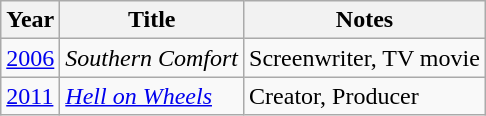<table class="wikitable">
<tr>
<th>Year</th>
<th>Title</th>
<th>Notes</th>
</tr>
<tr>
<td><a href='#'>2006</a></td>
<td><em>Southern Comfort</em></td>
<td>Screenwriter, TV movie</td>
</tr>
<tr>
<td><a href='#'>2011</a></td>
<td><em><a href='#'>Hell on Wheels</a></em></td>
<td>Creator, Producer</td>
</tr>
</table>
